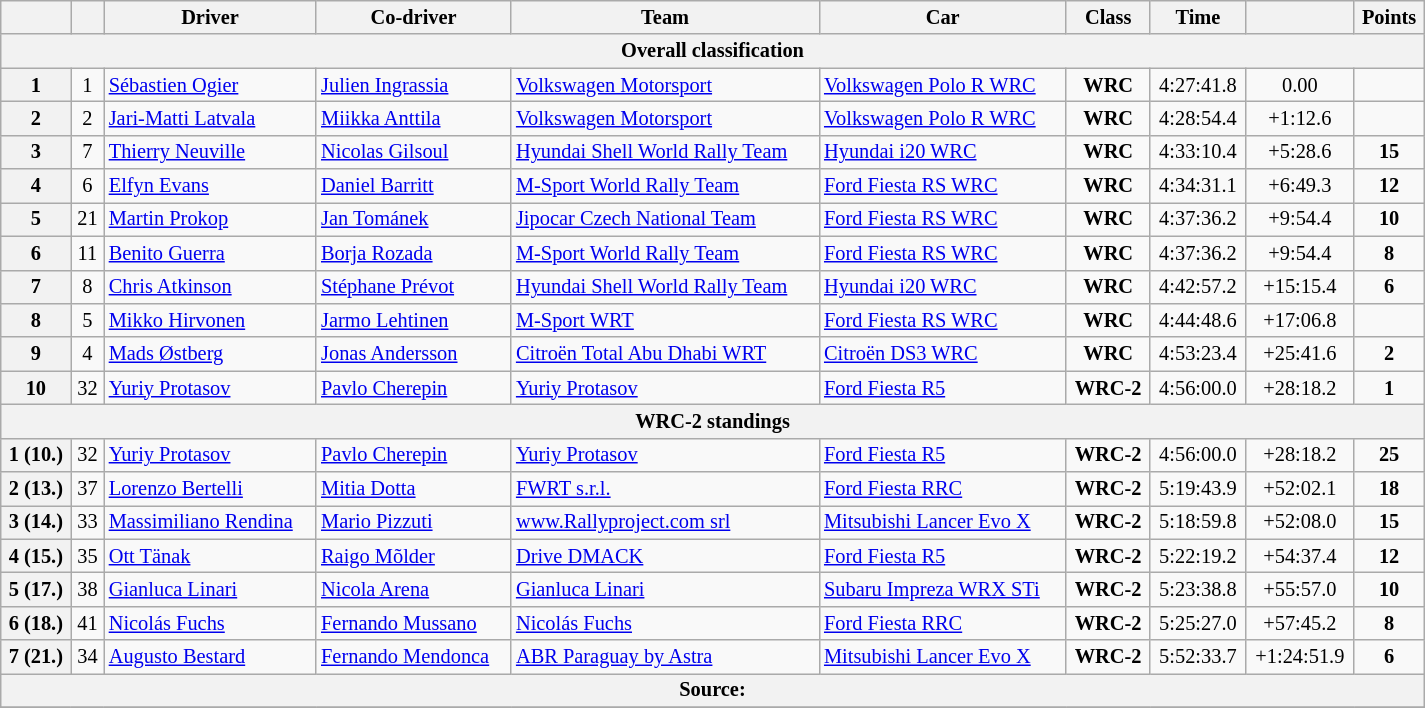<table class="wikitable" width=85% style="text-align: left; font-size: 85%; max-width: 950px;">
<tr>
<th></th>
<th></th>
<th>Driver</th>
<th>Co-driver</th>
<th>Team</th>
<th>Car</th>
<th>Class</th>
<th>Time</th>
<th></th>
<th>Points</th>
</tr>
<tr>
<th colspan=10>Overall classification</th>
</tr>
<tr>
<th>1</th>
<td align="center">1</td>
<td> <a href='#'>Sébastien Ogier</a></td>
<td> <a href='#'>Julien Ingrassia</a></td>
<td> <a href='#'>Volkswagen Motorsport</a></td>
<td><a href='#'>Volkswagen Polo R WRC</a></td>
<td align="center"><strong><span>WRC</span></strong></td>
<td align="center">4:27:41.8</td>
<td align="center">0.00</td>
<td align="center"><strong></strong></td>
</tr>
<tr>
<th>2</th>
<td align="center">2</td>
<td> <a href='#'>Jari-Matti Latvala</a></td>
<td> <a href='#'>Miikka Anttila</a></td>
<td> <a href='#'>Volkswagen Motorsport</a></td>
<td><a href='#'>Volkswagen Polo R WRC</a></td>
<td align="center"><strong><span>WRC</span></strong></td>
<td align="center">4:28:54.4</td>
<td align="center">+1:12.6</td>
<td align="center"><strong></strong></td>
</tr>
<tr>
<th>3</th>
<td align="center">7</td>
<td> <a href='#'>Thierry Neuville</a></td>
<td> <a href='#'>Nicolas Gilsoul</a></td>
<td> <a href='#'>Hyundai Shell World Rally Team</a></td>
<td><a href='#'>Hyundai i20 WRC</a></td>
<td align="center"><strong><span>WRC</span></strong></td>
<td align="center">4:33:10.4</td>
<td align="center">+5:28.6</td>
<td align="center"><strong>15</strong></td>
</tr>
<tr>
<th>4</th>
<td align="center">6</td>
<td> <a href='#'>Elfyn Evans</a></td>
<td> <a href='#'>Daniel Barritt</a></td>
<td> <a href='#'>M-Sport World Rally Team</a></td>
<td><a href='#'>Ford Fiesta RS WRC</a></td>
<td align="center"><strong><span>WRC</span></strong></td>
<td align="center">4:34:31.1</td>
<td align="center">+6:49.3</td>
<td align="center"><strong>12</strong></td>
</tr>
<tr>
<th>5</th>
<td align="center">21</td>
<td> <a href='#'>Martin Prokop</a></td>
<td> <a href='#'>Jan Tománek</a></td>
<td> <a href='#'>Jipocar Czech National Team</a></td>
<td><a href='#'>Ford Fiesta RS WRC</a></td>
<td align="center"><strong><span>WRC</span></strong></td>
<td align="center">4:37:36.2</td>
<td align="center">+9:54.4</td>
<td align="center"><strong>10</strong></td>
</tr>
<tr>
<th>6</th>
<td align="center">11</td>
<td> <a href='#'>Benito Guerra</a></td>
<td> <a href='#'>Borja Rozada</a></td>
<td> <a href='#'>M-Sport World Rally Team</a></td>
<td><a href='#'>Ford Fiesta RS WRC</a></td>
<td align="center"><strong><span>WRC</span></strong></td>
<td align="center">4:37:36.2</td>
<td align="center">+9:54.4</td>
<td align="center"><strong>8</strong></td>
</tr>
<tr>
<th>7</th>
<td align="center">8</td>
<td> <a href='#'>Chris Atkinson</a></td>
<td> <a href='#'>Stéphane Prévot</a></td>
<td> <a href='#'>Hyundai Shell World Rally Team</a></td>
<td><a href='#'>Hyundai i20 WRC</a></td>
<td align="center"><strong><span>WRC</span></strong></td>
<td align="center">4:42:57.2</td>
<td align="center">+15:15.4</td>
<td align="center"><strong>6</strong></td>
</tr>
<tr>
<th>8</th>
<td align="center">5</td>
<td> <a href='#'>Mikko Hirvonen</a></td>
<td> <a href='#'>Jarmo Lehtinen</a></td>
<td> <a href='#'>M-Sport WRT</a></td>
<td><a href='#'>Ford Fiesta RS WRC</a></td>
<td align="center"><strong><span>WRC</span></strong></td>
<td align="center">4:44:48.6</td>
<td align="center">+17:06.8</td>
<td align="center"><strong></strong></td>
</tr>
<tr>
<th>9</th>
<td align="center">4</td>
<td> <a href='#'>Mads Østberg</a></td>
<td> <a href='#'>Jonas Andersson</a></td>
<td> <a href='#'>Citroën Total Abu Dhabi WRT</a></td>
<td><a href='#'>Citroën DS3 WRC</a></td>
<td align="center"><strong><span>WRC</span></strong></td>
<td align="center">4:53:23.4</td>
<td align="center">+25:41.6</td>
<td align="center"><strong>2</strong></td>
</tr>
<tr>
<th>10</th>
<td align="center">32</td>
<td> <a href='#'>Yuriy Protasov</a></td>
<td> <a href='#'>Pavlo Cherepin</a></td>
<td> <a href='#'>Yuriy Protasov</a></td>
<td><a href='#'>Ford Fiesta R5</a></td>
<td align="center"><strong><span>WRC-2</span></strong></td>
<td align="center">4:56:00.0</td>
<td align="center">+28:18.2</td>
<td align="center"><strong>1</strong></td>
</tr>
<tr>
<th colspan=10>WRC-2 standings</th>
</tr>
<tr>
<th>1 (10.)</th>
<td align="center">32</td>
<td> <a href='#'>Yuriy Protasov</a></td>
<td> <a href='#'>Pavlo Cherepin</a></td>
<td> <a href='#'>Yuriy Protasov</a></td>
<td><a href='#'>Ford Fiesta R5</a></td>
<td align="center"><strong><span>WRC-2</span></strong></td>
<td align="center">4:56:00.0</td>
<td align="center">+28:18.2</td>
<td align="center"><strong>25</strong></td>
</tr>
<tr>
<th>2 (13.)</th>
<td align="center">37</td>
<td> <a href='#'>Lorenzo Bertelli</a></td>
<td> <a href='#'>Mitia Dotta</a></td>
<td> <a href='#'>FWRT s.r.l.</a></td>
<td><a href='#'>Ford Fiesta RRC</a></td>
<td align="center"><strong><span>WRC-2</span></strong></td>
<td align="center">5:19:43.9</td>
<td align="center">+52:02.1</td>
<td align="center"><strong>18</strong></td>
</tr>
<tr>
<th>3 (14.)</th>
<td align="center">33</td>
<td> <a href='#'>Massimiliano Rendina</a></td>
<td> <a href='#'>Mario Pizzuti</a></td>
<td> <a href='#'>www.Rallyproject.com srl</a></td>
<td><a href='#'>Mitsubishi Lancer Evo X</a></td>
<td align="center"><strong><span>WRC-2</span></strong></td>
<td align="center">5:18:59.8</td>
<td align="center">+52:08.0</td>
<td align="center"><strong>15</strong></td>
</tr>
<tr>
<th>4 (15.)</th>
<td align="center">35</td>
<td> <a href='#'>Ott Tänak</a></td>
<td> <a href='#'>Raigo Mõlder</a></td>
<td> <a href='#'>Drive DMACK</a></td>
<td><a href='#'>Ford Fiesta R5</a></td>
<td align="center"><strong><span>WRC-2</span></strong></td>
<td align="center">5:22:19.2</td>
<td align="center">+54:37.4</td>
<td align="center"><strong>12</strong></td>
</tr>
<tr>
<th>5 (17.)</th>
<td align="center">38</td>
<td> <a href='#'>Gianluca Linari</a></td>
<td> <a href='#'>Nicola Arena</a></td>
<td> <a href='#'>Gianluca Linari</a></td>
<td><a href='#'>Subaru Impreza WRX STi</a></td>
<td align="center"><strong><span>WRC-2</span></strong></td>
<td align="center">5:23:38.8</td>
<td align="center">+55:57.0</td>
<td align="center"><strong>10</strong></td>
</tr>
<tr>
<th>6 (18.)</th>
<td align="center">41</td>
<td> <a href='#'>Nicolás Fuchs</a></td>
<td> <a href='#'>Fernando Mussano</a></td>
<td> <a href='#'>Nicolás Fuchs</a></td>
<td><a href='#'>Ford Fiesta RRC</a></td>
<td align="center"><strong><span>WRC-2</span></strong></td>
<td align="center">5:25:27.0</td>
<td align="center">+57:45.2</td>
<td align="center"><strong>8</strong></td>
</tr>
<tr>
<th>7 (21.)</th>
<td align="center">34</td>
<td> <a href='#'>Augusto Bestard</a></td>
<td> <a href='#'>Fernando Mendonca</a></td>
<td> <a href='#'>ABR Paraguay by Astra</a></td>
<td><a href='#'>Mitsubishi Lancer Evo X</a></td>
<td align="center"><strong><span>WRC-2</span></strong></td>
<td align="center">5:52:33.7</td>
<td align="center">+1:24:51.9</td>
<td align="center"><strong>6</strong></td>
</tr>
<tr>
<th colspan=10>Source:</th>
</tr>
<tr>
</tr>
</table>
